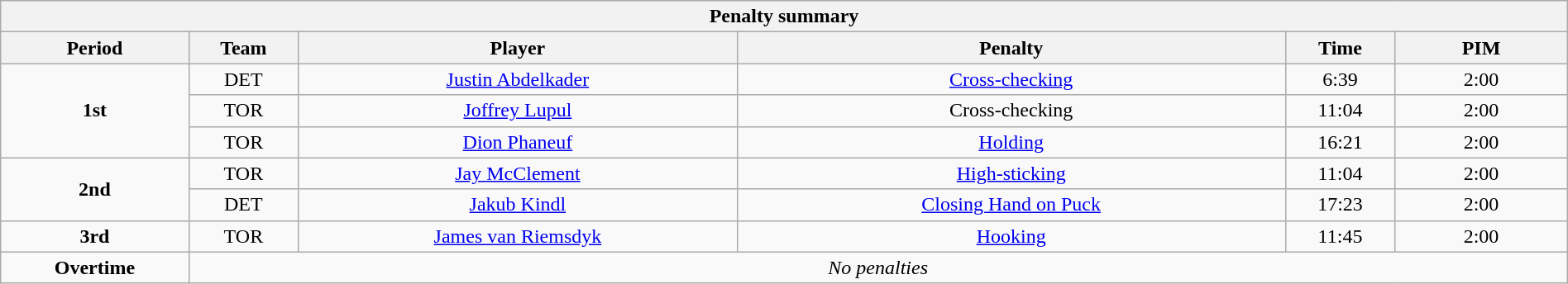<table style="width:100%;" class="wikitable">
<tr>
<th colspan=6>Penalty summary</th>
</tr>
<tr>
<th style="width:12%;">Period</th>
<th style="width:7%;">Team</th>
<th style="width:28%;">Player</th>
<th style="width:35%;">Penalty</th>
<th style="width:7%;">Time</th>
<th style="width:11%;">PIM</th>
</tr>
<tr>
<td align=center rowspan="3"><strong>1st</strong></td>
<td align=center>DET</td>
<td align=center><a href='#'>Justin Abdelkader</a></td>
<td align=center><a href='#'>Cross-checking</a></td>
<td align=center>6:39</td>
<td align=center>2:00</td>
</tr>
<tr>
<td align=center>TOR</td>
<td align=center><a href='#'>Joffrey Lupul</a></td>
<td align=center>Cross-checking</td>
<td align=center>11:04</td>
<td align=center>2:00</td>
</tr>
<tr>
<td align=center>TOR</td>
<td align=center><a href='#'>Dion Phaneuf</a></td>
<td align=center><a href='#'>Holding</a></td>
<td align=center>16:21</td>
<td align=center>2:00</td>
</tr>
<tr>
<td align=center rowspan="2"><strong>2nd</strong></td>
<td align=center>TOR</td>
<td align=center><a href='#'>Jay McClement</a></td>
<td align=center><a href='#'>High-sticking</a></td>
<td align=center>11:04</td>
<td align=center>2:00</td>
</tr>
<tr>
<td align=center>DET</td>
<td align=center><a href='#'>Jakub Kindl</a></td>
<td align=center><a href='#'>Closing Hand on Puck</a></td>
<td align=center>17:23</td>
<td align=center>2:00</td>
</tr>
<tr>
<td align=center rowspan="1"><strong>3rd</strong></td>
<td align=center>TOR</td>
<td align=center><a href='#'>James van Riemsdyk</a></td>
<td align=center><a href='#'>Hooking</a></td>
<td align=center>11:45</td>
<td align=center>2:00</td>
</tr>
<tr>
<td align=center><strong>Overtime</strong></td>
<td align=center colspan="5"><em>No penalties</em></td>
</tr>
</table>
